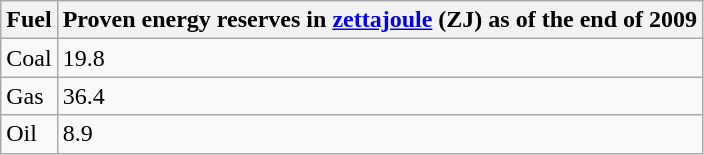<table class="wikitable">
<tr>
<th>Fuel</th>
<th>Proven energy reserves in <a href='#'>zettajoule</a> (ZJ) as of the end of 2009</th>
</tr>
<tr>
<td>Coal</td>
<td>19.8</td>
</tr>
<tr>
<td>Gas</td>
<td>36.4</td>
</tr>
<tr>
<td>Oil</td>
<td>8.9</td>
</tr>
</table>
